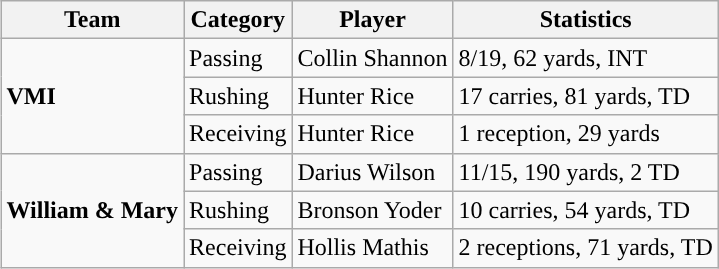<table class="wikitable" style="float: right;">
<tr>
<th>Team</th>
<th>Category</th>
<th>Player</th>
<th>Statistics</th>
</tr>
<tr>
<td rowspan=3><strong>VMI</strong></td>
<td>Passing</td>
<td>Collin Shannon</td>
<td>8/19, 62 yards, INT</td>
</tr>
<tr>
<td>Rushing</td>
<td>Hunter Rice</td>
<td>17 carries, 81 yards, TD</td>
</tr>
<tr>
<td>Receiving</td>
<td>Hunter Rice</td>
<td>1 reception, 29 yards</td>
</tr>
<tr>
<td rowspan=3><strong>William & Mary</strong></td>
<td>Passing</td>
<td>Darius Wilson</td>
<td>11/15, 190 yards, 2 TD</td>
</tr>
<tr>
<td>Rushing</td>
<td>Bronson Yoder</td>
<td>10 carries, 54 yards, TD</td>
</tr>
<tr>
<td>Receiving</td>
<td>Hollis Mathis</td>
<td>2 receptions, 71 yards, TD</td>
</tr>
</table>
